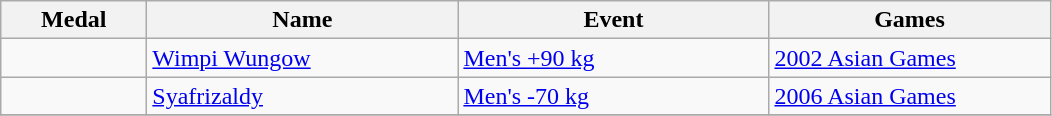<table class="wikitable sortable" style="font-size:100%">
<tr>
<th width="90">Medal</th>
<th width="200">Name</th>
<th width="200">Event</th>
<th width="180">Games</th>
</tr>
<tr>
<td></td>
<td><a href='#'>Wimpi Wungow</a></td>
<td><a href='#'>Men's +90 kg</a></td>
<td><a href='#'>2002 Asian Games</a></td>
</tr>
<tr>
<td></td>
<td><a href='#'>Syafrizaldy</a></td>
<td><a href='#'>Men's -70 kg</a></td>
<td><a href='#'>2006 Asian Games</a></td>
</tr>
<tr>
</tr>
</table>
